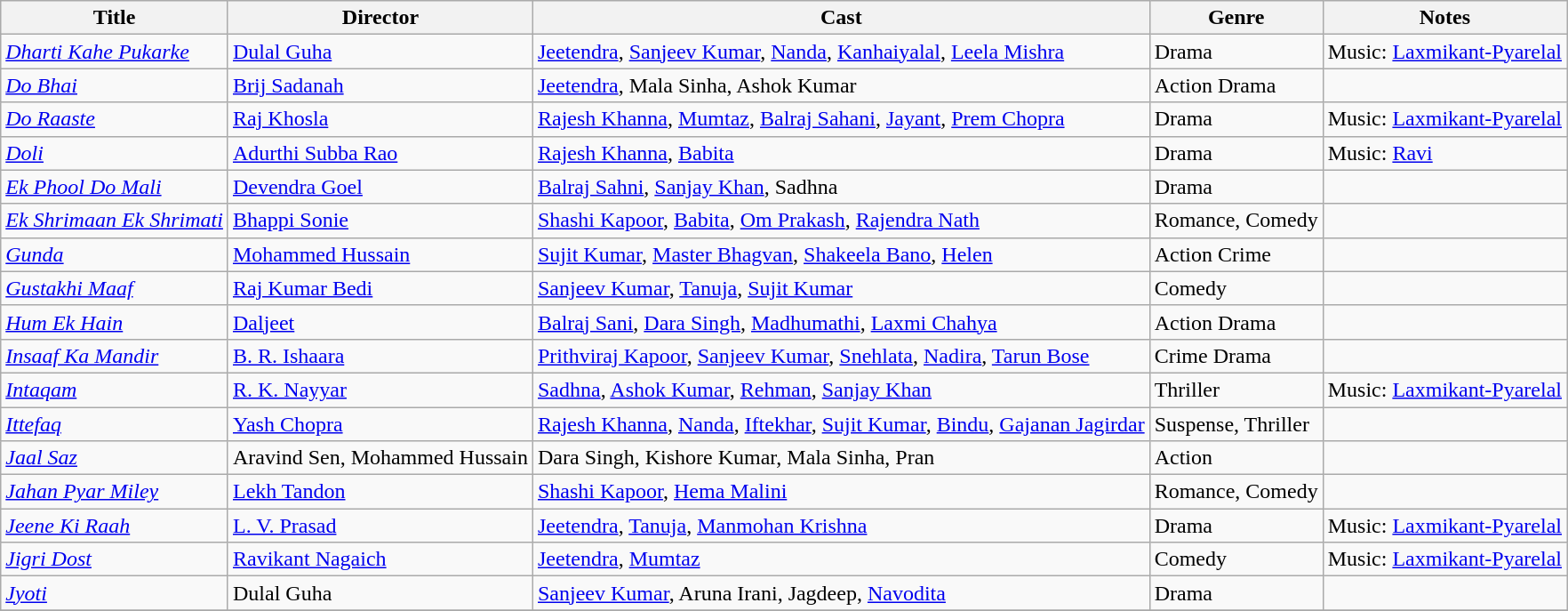<table class="wikitable">
<tr>
<th>Title</th>
<th>Director</th>
<th>Cast</th>
<th>Genre</th>
<th>Notes</th>
</tr>
<tr>
<td><em><a href='#'>Dharti Kahe Pukarke</a></em></td>
<td><a href='#'>Dulal Guha</a></td>
<td><a href='#'>Jeetendra</a>, <a href='#'>Sanjeev Kumar</a>, <a href='#'>Nanda</a>, <a href='#'>Kanhaiyalal</a>, <a href='#'>Leela Mishra</a></td>
<td>Drama</td>
<td>Music: <a href='#'>Laxmikant-Pyarelal</a></td>
</tr>
<tr>
<td><em><a href='#'>Do Bhai</a></em></td>
<td><a href='#'>Brij Sadanah</a></td>
<td><a href='#'>Jeetendra</a>, Mala Sinha, Ashok Kumar</td>
<td>Action Drama</td>
<td></td>
</tr>
<tr>
<td><em><a href='#'>Do Raaste</a></em></td>
<td><a href='#'>Raj Khosla</a></td>
<td><a href='#'>Rajesh Khanna</a>, <a href='#'>Mumtaz</a>, <a href='#'>Balraj Sahani</a>, <a href='#'>Jayant</a>, <a href='#'>Prem Chopra</a></td>
<td>Drama</td>
<td>Music: <a href='#'>Laxmikant-Pyarelal</a></td>
</tr>
<tr>
<td><em><a href='#'>Doli</a></em></td>
<td><a href='#'>Adurthi Subba Rao</a></td>
<td><a href='#'>Rajesh Khanna</a>, <a href='#'>Babita</a></td>
<td>Drama</td>
<td>Music: <a href='#'>Ravi</a></td>
</tr>
<tr>
<td><em><a href='#'>Ek Phool Do Mali</a></em></td>
<td><a href='#'>Devendra Goel</a></td>
<td><a href='#'>Balraj Sahni</a>, <a href='#'>Sanjay Khan</a>, Sadhna</td>
<td>Drama</td>
<td></td>
</tr>
<tr>
<td><em><a href='#'>Ek Shrimaan Ek Shrimati</a></em></td>
<td><a href='#'>Bhappi Sonie</a></td>
<td><a href='#'>Shashi Kapoor</a>, <a href='#'>Babita</a>, <a href='#'>Om Prakash</a>, <a href='#'>Rajendra Nath</a></td>
<td>Romance, Comedy</td>
<td></td>
</tr>
<tr>
<td><em><a href='#'>Gunda</a></em></td>
<td><a href='#'>Mohammed Hussain</a></td>
<td><a href='#'>Sujit Kumar</a>, <a href='#'>Master Bhagvan</a>, <a href='#'>Shakeela Bano</a>, <a href='#'>Helen</a></td>
<td>Action Crime</td>
<td></td>
</tr>
<tr>
<td><em><a href='#'>Gustakhi Maaf</a></em></td>
<td><a href='#'>Raj Kumar Bedi</a></td>
<td><a href='#'>Sanjeev Kumar</a>, <a href='#'>Tanuja</a>, <a href='#'>Sujit Kumar</a></td>
<td>Comedy</td>
<td></td>
</tr>
<tr>
<td><em><a href='#'>Hum Ek Hain</a></em></td>
<td><a href='#'>Daljeet</a></td>
<td><a href='#'>Balraj Sani</a>, <a href='#'>Dara Singh</a>, <a href='#'>Madhumathi</a>, <a href='#'>Laxmi Chahya</a></td>
<td>Action Drama</td>
<td></td>
</tr>
<tr>
<td><em><a href='#'>Insaaf Ka Mandir</a></em></td>
<td><a href='#'>B. R. Ishaara</a></td>
<td><a href='#'>Prithviraj Kapoor</a>, <a href='#'>Sanjeev Kumar</a>, <a href='#'>Snehlata</a>, <a href='#'>Nadira</a>, <a href='#'>Tarun Bose</a></td>
<td>Crime Drama</td>
<td></td>
</tr>
<tr>
<td><em><a href='#'>Intaqam</a></em></td>
<td><a href='#'>R. K. Nayyar</a></td>
<td><a href='#'>Sadhna</a>, <a href='#'>Ashok Kumar</a>, <a href='#'>Rehman</a>, <a href='#'>Sanjay Khan</a></td>
<td>Thriller</td>
<td>Music: <a href='#'>Laxmikant-Pyarelal</a></td>
</tr>
<tr>
<td><em><a href='#'>Ittefaq</a></em></td>
<td><a href='#'>Yash Chopra</a></td>
<td><a href='#'>Rajesh Khanna</a>, <a href='#'>Nanda</a>, <a href='#'>Iftekhar</a>, <a href='#'>Sujit Kumar</a>, <a href='#'>Bindu</a>, <a href='#'>Gajanan Jagirdar</a></td>
<td>Suspense, Thriller</td>
<td></td>
</tr>
<tr>
<td><em><a href='#'>Jaal Saz</a></em></td>
<td>Aravind Sen, Mohammed Hussain</td>
<td>Dara Singh, Kishore Kumar, Mala Sinha, Pran</td>
<td>Action</td>
<td></td>
</tr>
<tr>
<td><em><a href='#'>Jahan Pyar Miley</a></em></td>
<td><a href='#'>Lekh Tandon</a></td>
<td><a href='#'>Shashi Kapoor</a>, <a href='#'>Hema Malini</a></td>
<td>Romance, Comedy</td>
<td></td>
</tr>
<tr>
<td><em><a href='#'>Jeene Ki Raah</a></em></td>
<td><a href='#'>L. V. Prasad</a></td>
<td><a href='#'>Jeetendra</a>, <a href='#'>Tanuja</a>, <a href='#'>Manmohan Krishna</a></td>
<td>Drama</td>
<td>Music: <a href='#'>Laxmikant-Pyarelal</a></td>
</tr>
<tr>
<td><em><a href='#'>Jigri Dost</a></em></td>
<td><a href='#'>Ravikant Nagaich</a></td>
<td><a href='#'>Jeetendra</a>, <a href='#'>Mumtaz</a></td>
<td>Comedy</td>
<td>Music: <a href='#'>Laxmikant-Pyarelal</a></td>
</tr>
<tr>
<td><em><a href='#'>Jyoti</a></em></td>
<td>Dulal Guha</td>
<td><a href='#'>Sanjeev Kumar</a>, Aruna Irani, Jagdeep, <a href='#'>Navodita</a></td>
<td>Drama</td>
<td></td>
</tr>
<tr>
</tr>
</table>
